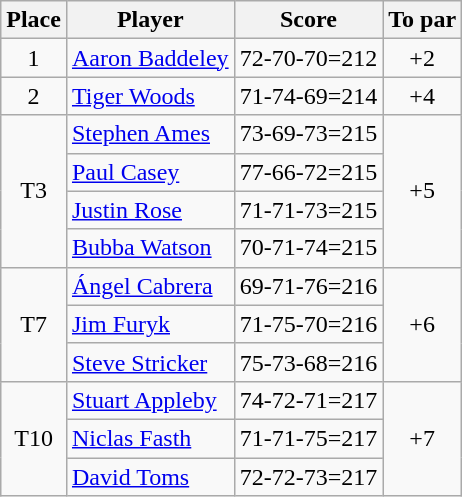<table class="wikitable">
<tr>
<th>Place</th>
<th>Player</th>
<th>Score</th>
<th>To par</th>
</tr>
<tr>
<td align=center>1</td>
<td> <a href='#'>Aaron Baddeley</a></td>
<td>72-70-70=212</td>
<td align=center>+2</td>
</tr>
<tr>
<td align=center>2</td>
<td> <a href='#'>Tiger Woods</a></td>
<td>71-74-69=214</td>
<td align=center>+4</td>
</tr>
<tr>
<td rowspan="4" align=center>T3</td>
<td> <a href='#'>Stephen Ames</a></td>
<td>73-69-73=215</td>
<td rowspan="4" align=center>+5</td>
</tr>
<tr>
<td> <a href='#'>Paul Casey</a></td>
<td>77-66-72=215</td>
</tr>
<tr>
<td> <a href='#'>Justin Rose</a></td>
<td>71-71-73=215</td>
</tr>
<tr>
<td> <a href='#'>Bubba Watson</a></td>
<td>70-71-74=215</td>
</tr>
<tr>
<td rowspan="3" align=center>T7</td>
<td> <a href='#'>Ángel Cabrera</a></td>
<td>69-71-76=216</td>
<td rowspan="3" align=center>+6</td>
</tr>
<tr>
<td> <a href='#'>Jim Furyk</a></td>
<td>71-75-70=216</td>
</tr>
<tr>
<td> <a href='#'>Steve Stricker</a></td>
<td>75-73-68=216</td>
</tr>
<tr>
<td rowspan="3" align=center>T10</td>
<td> <a href='#'>Stuart Appleby</a></td>
<td>74-72-71=217</td>
<td rowspan="3" align=center>+7</td>
</tr>
<tr>
<td> <a href='#'>Niclas Fasth</a></td>
<td>71-71-75=217</td>
</tr>
<tr>
<td> <a href='#'>David Toms</a></td>
<td>72-72-73=217</td>
</tr>
</table>
